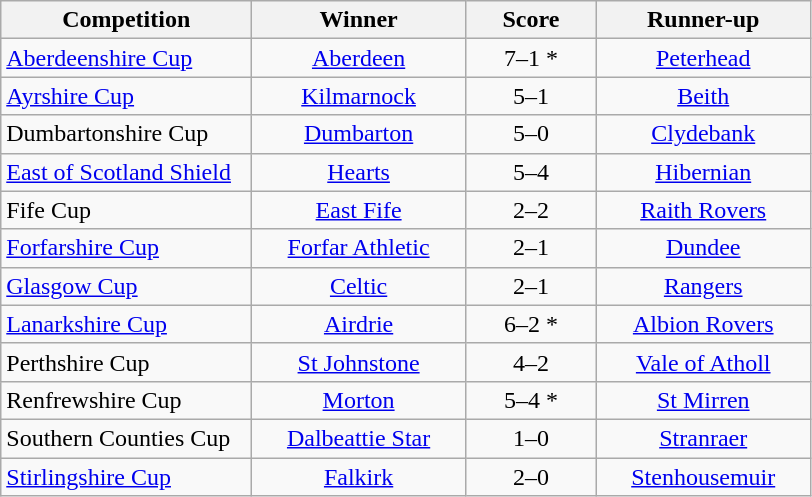<table class="wikitable" style="text-align: center;">
<tr>
<th width=160>Competition</th>
<th width=135>Winner</th>
<th width=80>Score</th>
<th width=135>Runner-up</th>
</tr>
<tr>
<td align=left><a href='#'>Aberdeenshire Cup</a></td>
<td><a href='#'>Aberdeen</a></td>
<td>7–1 *</td>
<td><a href='#'>Peterhead</a></td>
</tr>
<tr>
<td align=left><a href='#'>Ayrshire Cup</a></td>
<td><a href='#'>Kilmarnock</a></td>
<td>5–1</td>
<td><a href='#'>Beith</a></td>
</tr>
<tr>
<td align=left>Dumbartonshire Cup</td>
<td><a href='#'>Dumbarton</a></td>
<td>5–0</td>
<td><a href='#'>Clydebank</a></td>
</tr>
<tr>
<td align=left><a href='#'>East of Scotland Shield</a></td>
<td><a href='#'>Hearts</a></td>
<td>5–4</td>
<td><a href='#'>Hibernian</a></td>
</tr>
<tr>
<td align=left>Fife Cup</td>
<td><a href='#'>East Fife</a></td>
<td>2–2</td>
<td><a href='#'>Raith Rovers</a></td>
</tr>
<tr>
<td align=left><a href='#'>Forfarshire Cup</a></td>
<td><a href='#'>Forfar Athletic</a></td>
<td>2–1</td>
<td><a href='#'>Dundee</a></td>
</tr>
<tr>
<td align=left><a href='#'>Glasgow Cup</a></td>
<td><a href='#'>Celtic</a></td>
<td>2–1</td>
<td><a href='#'>Rangers</a></td>
</tr>
<tr>
<td align=left><a href='#'>Lanarkshire Cup</a></td>
<td><a href='#'>Airdrie</a></td>
<td>6–2 *</td>
<td><a href='#'>Albion Rovers</a></td>
</tr>
<tr>
<td align=left>Perthshire Cup</td>
<td><a href='#'>St Johnstone</a></td>
<td>4–2</td>
<td><a href='#'>Vale of Atholl</a></td>
</tr>
<tr>
<td align=left>Renfrewshire Cup</td>
<td><a href='#'>Morton</a></td>
<td>5–4 *</td>
<td><a href='#'>St Mirren</a></td>
</tr>
<tr>
<td align=left>Southern Counties Cup</td>
<td><a href='#'>Dalbeattie Star</a></td>
<td>1–0</td>
<td><a href='#'>Stranraer</a></td>
</tr>
<tr>
<td align=left><a href='#'>Stirlingshire Cup</a></td>
<td><a href='#'>Falkirk</a></td>
<td>2–0</td>
<td><a href='#'>Stenhousemuir</a></td>
</tr>
</table>
